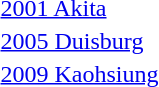<table>
<tr>
<td><a href='#'>2001 Akita</a></td>
<td></td>
<td></td>
<td></td>
</tr>
<tr>
<td><a href='#'>2005 Duisburg</a></td>
<td></td>
<td></td>
<td></td>
</tr>
<tr>
<td><a href='#'>2009 Kaohsiung</a></td>
<td></td>
<td></td>
<td></td>
</tr>
</table>
